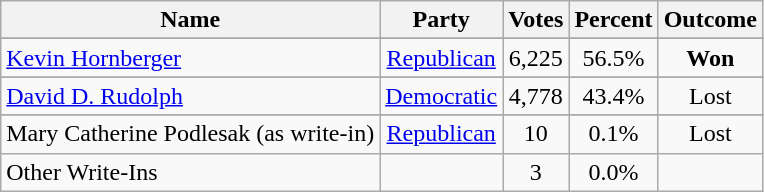<table class=wikitable style="text-align:center">
<tr>
<th>Name</th>
<th>Party</th>
<th>Votes</th>
<th>Percent</th>
<th>Outcome</th>
</tr>
<tr>
</tr>
<tr>
<td align=left><a href='#'>Kevin Hornberger</a></td>
<td><a href='#'>Republican</a></td>
<td>6,225</td>
<td>56.5%</td>
<td><strong>Won</strong></td>
</tr>
<tr>
</tr>
<tr>
<td align=left><a href='#'>David D. Rudolph</a></td>
<td><a href='#'>Democratic</a></td>
<td>4,778</td>
<td>43.4%</td>
<td>Lost</td>
</tr>
<tr>
</tr>
<tr>
<td align=left>Mary Catherine Podlesak (as write-in)</td>
<td><a href='#'>Republican</a></td>
<td>10</td>
<td>0.1%</td>
<td>Lost</td>
</tr>
<tr>
<td align=left>Other Write-Ins</td>
<td></td>
<td>3</td>
<td>0.0%</td>
<td></td>
</tr>
</table>
